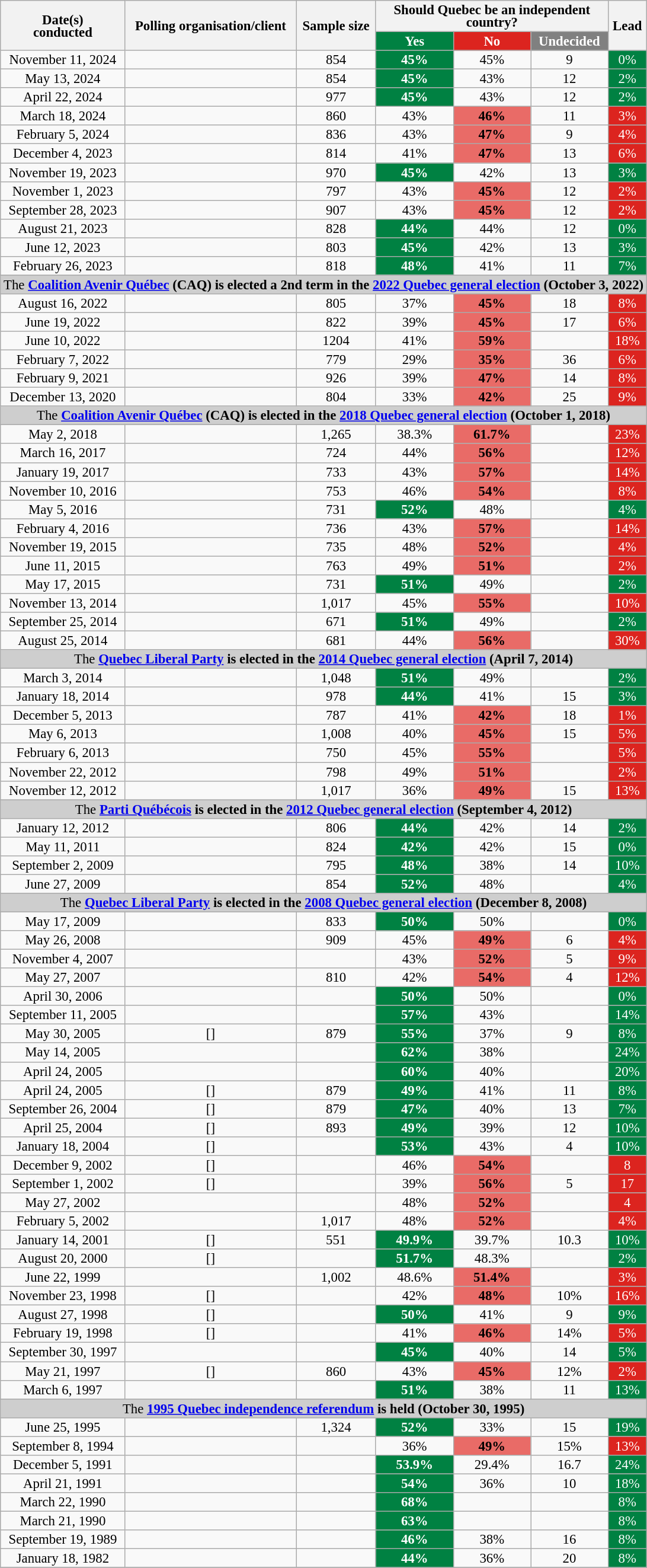<table class="wikitable sortable" style="text-align: center; line-height: 14px; font-size: 95%;">
<tr>
<th rowspan="2">Date(s)<br>conducted</th>
<th rowspan="2">Polling organisation/client</th>
<th rowspan="2">Sample size</th>
<th colspan="3">Should Quebec be an independent country?</th>
<th rowspan="2">Lead</th>
</tr>
<tr>
<th class="unsortable" style="background: rgb(0, 129, 66); width: 80px; color: white;">Yes</th>
<th class="unsortable" style="background: rgb(220, 36, 31); width: 80px; color: white;">No</th>
<th class="unsortable" style="background: gray; width: 80px; color: white;">Undecided</th>
</tr>
<tr>
<td data-sort-value="2005-04-24">November 11, 2024</td>
<td></td>
<td>854</td>
<td style="background: rgb(0, 129, 66); color: white"><strong>45%</strong></td>
<td>45%</td>
<td>9</td>
<td style="background:  rgb(0, 129, 66); color: white;">0%</td>
</tr>
<tr>
<td data-sort-value="2005-04-24">May 13, 2024</td>
<td></td>
<td>854</td>
<td style="background: rgb(0, 129, 66); color: white"><strong>45%</strong></td>
<td>43%</td>
<td>12</td>
<td style="background:  rgb(0, 129, 66); color: white;">2%</td>
</tr>
<tr>
<td data-sort-value="2005-04-24">April 22, 2024</td>
<td></td>
<td>977</td>
<td style="background: rgb(0, 129, 66); color: white"><strong>45%</strong></td>
<td>43%</td>
<td>12</td>
<td style="background:  rgb(0, 129, 66); color: white;">2%</td>
</tr>
<tr>
<td>March 18, 2024</td>
<td></td>
<td>860</td>
<td>43%</td>
<td style="background: rgb(233, 107, 103);"><strong>46%</strong></td>
<td>11</td>
<td style="background:  rgb(220, 36, 31); color: white;">3%</td>
</tr>
<tr>
<td>February 5, 2024</td>
<td></td>
<td>836</td>
<td>43%</td>
<td style="background: rgb(233, 107, 103);"><strong>47%</strong></td>
<td>9</td>
<td style="background:  rgb(220, 36, 31); color: white;">4%</td>
</tr>
<tr>
<td>December 4, 2023</td>
<td></td>
<td>814</td>
<td>41%</td>
<td style="background: rgb(233, 107, 103);"><strong>47%</strong></td>
<td>13</td>
<td style="background:  rgb(220, 36, 31); color: white;">6%</td>
</tr>
<tr>
<td data-sort-value="2005-04-24">November 19, 2023</td>
<td></td>
<td>970</td>
<td style="background: rgb(0, 129, 66); color: white"><strong>45%</strong></td>
<td>42%</td>
<td>13</td>
<td style="background:  rgb(0, 129, 66); color: white;">3%</td>
</tr>
<tr>
<td>November 1, 2023</td>
<td></td>
<td>797</td>
<td>43%</td>
<td style="background: rgb(233, 107, 103);"><strong>45%</strong></td>
<td>12</td>
<td style="background:  rgb(220, 36, 31); color: white;">2%</td>
</tr>
<tr>
<td>September 28, 2023</td>
<td></td>
<td>907</td>
<td>43%</td>
<td style="background: rgb(233, 107, 103);"><strong>45%</strong></td>
<td>12</td>
<td style="background:  rgb(220, 36, 31); color: white;">2%</td>
</tr>
<tr>
<td data-sort-value="2005-04-24">August 21, 2023</td>
<td></td>
<td>828</td>
<td style="background: rgb(0, 129, 66); color: white"><strong>44%</strong></td>
<td>44%</td>
<td>12</td>
<td style="background:  rgb(0, 129, 66); color: white;">0%</td>
</tr>
<tr>
<td data-sort-value="2005-04-24">June 12, 2023</td>
<td></td>
<td>803</td>
<td style="background: rgb(0, 129, 66); color: white"><strong>45%</strong></td>
<td>42%</td>
<td>13</td>
<td style="background:  rgb(0, 129, 66); color: white;">3%</td>
</tr>
<tr>
<td data-sort-value="2005-04-24">February 26, 2023</td>
<td></td>
<td>818</td>
<td style="background: rgb(0, 129, 66); color: white"><strong>48%</strong></td>
<td>41%</td>
<td>11</td>
<td style="background:  rgb(0, 129, 66); color: white;">7%</td>
</tr>
<tr>
<td colspan="12" align="center" style="background-color:#CECECE;">The <strong><a href='#'>Coalition Avenir Québec</a> (CAQ) is elected a 2nd term in the <a href='#'>2022 Quebec general election</a> (October 3, 2022)</strong></td>
</tr>
<tr>
<td>August 16, 2022</td>
<td></td>
<td>805</td>
<td>37%</td>
<td style="background: rgb(233, 107, 103);"><strong>45%</strong></td>
<td>18</td>
<td style="background:  rgb(220, 36, 31); color: white;">8%</td>
</tr>
<tr>
<td>June 19, 2022</td>
<td></td>
<td>822</td>
<td>39%</td>
<td style="background: rgb(233, 107, 103);"><strong>45%</strong></td>
<td>17</td>
<td style="background:  rgb(220, 36, 31); color: white;">6%</td>
</tr>
<tr>
<td>June 10, 2022</td>
<td></td>
<td>1204</td>
<td>41%</td>
<td style="background: rgb(233, 107, 103);"><strong>59%</strong></td>
<td></td>
<td style="background:  rgb(220, 36, 31); color: white;">18%</td>
</tr>
<tr>
<td>February 7, 2022</td>
<td></td>
<td>779</td>
<td>29%</td>
<td style="background: rgb(233, 107, 103);"><strong>35%</strong></td>
<td>36</td>
<td style="background:  rgb(220, 36, 31); color: white;">6%</td>
</tr>
<tr>
<td>February 9, 2021</td>
<td></td>
<td>926</td>
<td>39%</td>
<td style="background: rgb(233, 107, 103);"><strong>47%</strong></td>
<td>14</td>
<td style="background:  rgb(220, 36, 31); color: white;">8%</td>
</tr>
<tr>
<td>December 13, 2020</td>
<td></td>
<td>804</td>
<td>33%</td>
<td style="background: rgb(233, 107, 103);"><strong>42%</strong></td>
<td>25</td>
<td style="background:  rgb(220, 36, 31); color: white;">9%</td>
</tr>
<tr>
<td colspan="12" align="center" style="background-color:#CECECE;">The <strong><a href='#'>Coalition Avenir Québec</a> (CAQ) is elected in the <a href='#'>2018 Quebec general election</a> (October 1, 2018)</strong></td>
</tr>
<tr>
<td>May 2, 2018</td>
<td></td>
<td>1,265</td>
<td>38.3%</td>
<td style="background: rgb(233, 107, 103);"><strong>61.7%</strong></td>
<td></td>
<td style="background:  rgb(220, 36, 31); color: white;">23%</td>
</tr>
<tr>
<td>March 16, 2017</td>
<td></td>
<td>724</td>
<td>44%</td>
<td style="background: rgb(233, 107, 103);"><strong>56%</strong></td>
<td></td>
<td style="background:  rgb(220, 36, 31); color: white;">12%</td>
</tr>
<tr>
<td>January 19, 2017</td>
<td></td>
<td>733</td>
<td>43%</td>
<td style="background: rgb(233, 107, 103);"><strong>57%</strong></td>
<td></td>
<td style="background:  rgb(220, 36, 31); color: white;">14%</td>
</tr>
<tr>
<td>November 10, 2016</td>
<td></td>
<td>753</td>
<td>46%</td>
<td style="background: rgb(233, 107, 103);"><strong>54%</strong></td>
<td></td>
<td style="background:  rgb(220, 36, 31); color: white;">8%</td>
</tr>
<tr>
<td data-sort-value="2005-04-24">May 5, 2016</td>
<td></td>
<td>731</td>
<td style="background: rgb(0, 129, 66); color: white"><strong>52%</strong></td>
<td>48%</td>
<td></td>
<td style="background:  rgb(0, 129, 66); color: white;">4%</td>
</tr>
<tr>
<td>February 4, 2016</td>
<td></td>
<td>736</td>
<td>43%</td>
<td style="background: rgb(233, 107, 103);"><strong>57%</strong></td>
<td></td>
<td style="background:  rgb(220, 36, 31); color: white;">14%</td>
</tr>
<tr>
<td>November 19, 2015</td>
<td></td>
<td>735</td>
<td>48%</td>
<td style="background: rgb(233, 107, 103);"><strong>52%</strong></td>
<td></td>
<td style="background:  rgb(220, 36, 31); color: white;">4%</td>
</tr>
<tr>
<td>June 11, 2015</td>
<td></td>
<td>763</td>
<td>49%</td>
<td style="background: rgb(233, 107, 103);"><strong>51%</strong></td>
<td></td>
<td style="background:  rgb(220, 36, 31); color: white;">2%</td>
</tr>
<tr>
<td data-sort-value="2005-04-24">May 17, 2015</td>
<td></td>
<td>731</td>
<td style="background: rgb(0, 129, 66); color: white"><strong>51%</strong></td>
<td>49%</td>
<td></td>
<td style="background:  rgb(0, 129, 66); color: white;">2%</td>
</tr>
<tr>
<td>November 13, 2014</td>
<td></td>
<td>1,017</td>
<td>45%</td>
<td style="background: rgb(233, 107, 103);"><strong>55%</strong></td>
<td></td>
<td style="background:  rgb(220, 36, 31); color: white;">10%</td>
</tr>
<tr>
<td data-sort-value="2005-04-24">September 25, 2014</td>
<td></td>
<td>671</td>
<td style="background: rgb(0, 129, 66); color: white"><strong>51%</strong></td>
<td>49%</td>
<td></td>
<td style="background:  rgb(0, 129, 66); color: white;">2%</td>
</tr>
<tr>
<td>August 25, 2014</td>
<td></td>
<td>681</td>
<td>44%</td>
<td style="background: rgb(233, 107, 103);"><strong>56%</strong></td>
<td></td>
<td style="background:  rgb(220, 36, 31); color: white;">30%</td>
</tr>
<tr>
<td colspan="12" align="center" style="background-color:#CECECE;">The <strong><a href='#'>Quebec Liberal Party</a> is elected in the <a href='#'>2014 Quebec general election</a> (April 7, 2014)</strong></td>
</tr>
<tr>
<td data-sort-value="2005-04-24">March 3, 2014</td>
<td></td>
<td>1,048</td>
<td style="background: rgb(0, 129, 66); color: white"><strong>51%</strong></td>
<td>49%</td>
<td></td>
<td style="background:  rgb(0, 129, 66); color: white;">2%</td>
</tr>
<tr>
<td data-sort-value="2005-04-24">January 18, 2014</td>
<td></td>
<td>978</td>
<td style="background: rgb(0, 129, 66); color: white"><strong>44%</strong></td>
<td>41%</td>
<td>15</td>
<td style="background:  rgb(0, 129, 66); color: white;">3%</td>
</tr>
<tr>
<td>December 5, 2013</td>
<td></td>
<td>787</td>
<td>41%</td>
<td style="background: rgb(233, 107, 103);"><strong>42%</strong></td>
<td>18</td>
<td style="background:  rgb(220, 36, 31); color: white;">1%</td>
</tr>
<tr>
<td>May 6, 2013</td>
<td></td>
<td>1,008</td>
<td>40%</td>
<td style="background: rgb(233, 107, 103);"><strong>45%</strong></td>
<td>15</td>
<td style="background:  rgb(220, 36, 31); color: white;">5%</td>
</tr>
<tr>
<td>February 6, 2013</td>
<td></td>
<td>750</td>
<td>45%</td>
<td style="background: rgb(233, 107, 103);"><strong>55%</strong></td>
<td></td>
<td style="background:  rgb(220, 36, 31); color: white;">5%</td>
</tr>
<tr>
<td>November 22, 2012</td>
<td></td>
<td>798</td>
<td>49%</td>
<td style="background: rgb(233, 107, 103);"><strong>51%</strong></td>
<td></td>
<td style="background:  rgb(220, 36, 31); color: white;">2%</td>
</tr>
<tr>
<td>November 12, 2012</td>
<td></td>
<td>1,017</td>
<td>36%</td>
<td style="background: rgb(233, 107, 103);"><strong>49%</strong></td>
<td>15</td>
<td style="background:  rgb(220, 36, 31); color: white;">13%</td>
</tr>
<tr>
<td colspan="12" align="center" style="background-color:#CECECE;">The <strong><a href='#'>Parti Québécois</a> is elected in the <a href='#'>2012 Quebec general election</a> (September 4, 2012)</strong></td>
</tr>
<tr>
<td data-sort-value="2005-04-24">January 12, 2012</td>
<td></td>
<td>806</td>
<td style="background: rgb(0, 129, 66); color: white"><strong>44%</strong></td>
<td>42%</td>
<td>14</td>
<td style="background:  rgb(0, 129, 66); color: white;">2%</td>
</tr>
<tr>
<td data-sort-value="2005-04-24">May 11, 2011</td>
<td></td>
<td>824</td>
<td style="background: rgb(0, 129, 66); color: white"><strong>42%</strong></td>
<td>42%</td>
<td>15</td>
<td style="background:  rgb(0, 129, 66); color: white;">0%</td>
</tr>
<tr>
<td data-sort-value="2005-04-24">September 2, 2009</td>
<td></td>
<td>795</td>
<td style="background: rgb(0, 129, 66); color: white"><strong>48%</strong></td>
<td>38%</td>
<td>14</td>
<td style="background:  rgb(0, 129, 66); color: white;">10%</td>
</tr>
<tr>
<td data-sort-value="2005-04-24">June 27, 2009</td>
<td></td>
<td>854</td>
<td style="background: rgb(0, 129, 66); color: white"><strong>52%</strong></td>
<td>48%</td>
<td></td>
<td style="background:  rgb(0, 129, 66); color: white;">4%</td>
</tr>
<tr>
<td colspan="12" align="center" style="background-color:#CECECE;">The <strong><a href='#'>Quebec Liberal Party</a> is elected in the <a href='#'>2008 Quebec general election</a> (December 8, 2008)</strong></td>
</tr>
<tr>
<td data-sort-value="2005-04-24">May 17, 2009</td>
<td></td>
<td>833</td>
<td style="background: rgb(0, 129, 66); color: white"><strong>50%</strong></td>
<td>50%</td>
<td></td>
<td style="background:  rgb(0, 129, 66); color: white;">0%</td>
</tr>
<tr>
<td>May 26, 2008</td>
<td></td>
<td>909</td>
<td>45%</td>
<td style="background: rgb(233, 107, 103);"><strong>49%</strong></td>
<td>6</td>
<td style="background:  rgb(220, 36, 31); color: white;">4%</td>
</tr>
<tr>
<td>November 4, 2007</td>
<td></td>
<td></td>
<td>43%</td>
<td style="background: rgb(233, 107, 103);"><strong>52%</strong></td>
<td>5</td>
<td style="background:  rgb(220, 36, 31); color: white;">9%</td>
</tr>
<tr>
<td>May 27, 2007</td>
<td></td>
<td>810</td>
<td>42%</td>
<td style="background: rgb(233, 107, 103);"><strong>54%</strong></td>
<td>4</td>
<td style="background:  rgb(220, 36, 31); color: white;">12%</td>
</tr>
<tr>
<td data-sort-value="2005-04-24">April 30, 2006</td>
<td></td>
<td></td>
<td style="background: rgb(0, 129, 66); color: white"><strong>50%</strong></td>
<td>50%</td>
<td></td>
<td style="background:  rgb(0, 129, 66); color: white;">0%</td>
</tr>
<tr>
<td data-sort-value="2005-04-24">September 11, 2005</td>
<td></td>
<td></td>
<td style="background: rgb(0, 129, 66); color: white"><strong>57%</strong></td>
<td>43%</td>
<td></td>
<td style="background:  rgb(0, 129, 66); color: white;">14%</td>
</tr>
<tr>
<td data-sort-value="2005-04-24">May 30, 2005</td>
<td>[]</td>
<td>879</td>
<td style="background: rgb(0, 129, 66); color: white"><strong>55%</strong></td>
<td>37%</td>
<td>9</td>
<td style="background:  rgb(0, 129, 66); color: white;">8%</td>
</tr>
<tr>
<td data-sort-value="2005-04-24">May 14, 2005</td>
<td></td>
<td></td>
<td style="background: rgb(0, 129, 66); color: white"><strong>62%</strong></td>
<td>38%</td>
<td></td>
<td style="background:  rgb(0, 129, 66); color: white;">24%</td>
</tr>
<tr>
<td data-sort-value="2005-04-24">April 24, 2005</td>
<td></td>
<td></td>
<td style="background: rgb(0, 129, 66); color: white"><strong>60%</strong></td>
<td>40%</td>
<td></td>
<td style="background:  rgb(0, 129, 66); color: white;">20%</td>
</tr>
<tr>
<td data-sort-value="2005-04-24">April 24, 2005</td>
<td>[]</td>
<td>879</td>
<td style="background: rgb(0, 129, 66); color: white"><strong>49%</strong></td>
<td>41%</td>
<td>11</td>
<td style="background:  rgb(0, 129, 66); color: white;">8%</td>
</tr>
<tr>
<td data-sort-value="2005-04-24">September 26, 2004</td>
<td>[]</td>
<td>879</td>
<td style="background: rgb(0, 129, 66); color: white"><strong>47%</strong></td>
<td>40%</td>
<td>13</td>
<td style="background:  rgb(0, 129, 66); color: white;">7%</td>
</tr>
<tr>
<td data-sort-value="2005-04-24">April 25, 2004</td>
<td>[]</td>
<td>893</td>
<td style="background: rgb(0, 129, 66); color: white"><strong>49%</strong></td>
<td>39%</td>
<td>12</td>
<td style="background:  rgb(0, 129, 66); color: white;">10%</td>
</tr>
<tr>
<td data-sort-value="2005-04-24">January 18, 2004</td>
<td>[]</td>
<td></td>
<td style="background: rgb(0, 129, 66); color: white"><strong>53%</strong></td>
<td>43%</td>
<td>4</td>
<td style="background:  rgb(0, 129, 66); color: white;">10%</td>
</tr>
<tr>
<td>December 9, 2002</td>
<td>[]</td>
<td></td>
<td>46%</td>
<td style="background: rgb(233, 107, 103);"><strong>54%</strong></td>
<td></td>
<td style="background:  rgb(220, 36, 31); color: white;">8</td>
</tr>
<tr>
<td>September 1, 2002</td>
<td>[]</td>
<td></td>
<td>39%</td>
<td style="background: rgb(233, 107, 103);"><strong>56%</strong></td>
<td>5</td>
<td style="background:  rgb(220, 36, 31); color: white;">17</td>
</tr>
<tr>
<td>May 27, 2002</td>
<td></td>
<td></td>
<td>48%</td>
<td style="background: rgb(233, 107, 103);"><strong>52%</strong></td>
<td></td>
<td style="background:  rgb(220, 36, 31); color: white;">4</td>
</tr>
<tr>
<td>February 5, 2002</td>
<td></td>
<td>1,017</td>
<td>48%</td>
<td style="background: rgb(233, 107, 103);"><strong>52%</strong></td>
<td></td>
<td style="background:  rgb(220, 36, 31); color: white;">4%</td>
</tr>
<tr>
<td data-sort-value="2005-04-24">January 14, 2001</td>
<td>[]</td>
<td>551</td>
<td style="background: rgb(0, 129, 66); color: white"><strong>49.9%</strong></td>
<td>39.7%</td>
<td>10.3</td>
<td style="background:  rgb(0, 129, 66); color: white;">10%</td>
</tr>
<tr>
<td data-sort-value="2005-04-24">August 20, 2000</td>
<td>[]</td>
<td></td>
<td style="background: rgb(0, 129, 66); color: white"><strong>51.7%</strong></td>
<td>48.3%</td>
<td></td>
<td style="background:  rgb(0, 129, 66); color: white;">2%</td>
</tr>
<tr>
<td>June 22, 1999</td>
<td></td>
<td>1,002</td>
<td>48.6%</td>
<td style="background: rgb(233, 107, 103);"><strong>51.4%</strong></td>
<td></td>
<td style="background:  rgb(220, 36, 31); color: white;">3%</td>
</tr>
<tr>
<td>November 23, 1998</td>
<td>[]</td>
<td></td>
<td>42%</td>
<td style="background: rgb(233, 107, 103);"><strong>48%</strong></td>
<td>10%</td>
<td style="background:  rgb(220, 36, 31); color: white;">16%</td>
</tr>
<tr>
<td data-sort-value="2005-04-24">August 27, 1998</td>
<td>[]</td>
<td></td>
<td style="background: rgb(0, 129, 66); color: white"><strong>50%</strong></td>
<td>41%</td>
<td>9</td>
<td style="background:  rgb(0, 129, 66); color: white;">9%</td>
</tr>
<tr>
<td>February 19, 1998</td>
<td>[]</td>
<td></td>
<td>41%</td>
<td style="background: rgb(233, 107, 103);"><strong>46%</strong></td>
<td>14%</td>
<td style="background:  rgb(220, 36, 31); color: white;">5%</td>
</tr>
<tr>
<td data-sort-value="2005-04-24">September 30, 1997</td>
<td></td>
<td></td>
<td style="background: rgb(0, 129, 66); color: white"><strong>45%</strong></td>
<td>40%</td>
<td>14</td>
<td style="background:  rgb(0, 129, 66); color: white;">5%</td>
</tr>
<tr>
<td>May 21, 1997</td>
<td>[]</td>
<td>860</td>
<td>43%</td>
<td style="background: rgb(233, 107, 103);"><strong>45%</strong></td>
<td>12%</td>
<td style="background:  rgb(220, 36, 31); color: white;">2%</td>
</tr>
<tr>
<td data-sort-value="2005-04-24">March 6, 1997</td>
<td></td>
<td></td>
<td style="background: rgb(0, 129, 66); color: white"><strong>51%</strong></td>
<td>38%</td>
<td>11</td>
<td style="background:  rgb(0, 129, 66); color: white;">13%</td>
</tr>
<tr>
<td colspan="12" align="center" style="background-color:#CECECE;">The <strong><a href='#'>1995 Quebec independence referendum</a> is held (October 30, 1995)</strong></td>
</tr>
<tr>
<td data-sort-value="2005-04-24">June 25, 1995</td>
<td></td>
<td>1,324</td>
<td style="background: rgb(0, 129, 66); color: white"><strong>52%</strong></td>
<td>33%</td>
<td>15</td>
<td style="background:  rgb(0, 129, 66); color: white;">19%</td>
</tr>
<tr>
<td>September 8, 1994</td>
<td></td>
<td></td>
<td>36%</td>
<td style="background: rgb(233, 107, 103);"><strong>49%</strong></td>
<td>15%</td>
<td style="background:  rgb(220, 36, 31); color: white;">13%</td>
</tr>
<tr>
<td data-sort-value="2005-04-24">December 5, 1991</td>
<td></td>
<td></td>
<td style="background: rgb(0, 129, 66); color: white"><strong>53.9%</strong></td>
<td>29.4%</td>
<td>16.7</td>
<td style="background:  rgb(0, 129, 66); color: white;">24%</td>
</tr>
<tr>
<td data-sort-value="2005-04-24">April 21, 1991</td>
<td></td>
<td></td>
<td style="background: rgb(0, 129, 66); color: white"><strong>54%</strong></td>
<td>36%</td>
<td>10</td>
<td style="background:  rgb(0, 129, 66); color: white;">18%</td>
</tr>
<tr>
<td data-sort-value="2005-04-24">March 22, 1990</td>
<td></td>
<td></td>
<td style="background: rgb(0, 129, 66); color: white"><strong>68%</strong></td>
<td></td>
<td></td>
<td style="background:  rgb(0, 129, 66); color: white;">8%</td>
</tr>
<tr>
<td data-sort-value="2005-04-24">March 21, 1990</td>
<td></td>
<td></td>
<td style="background: rgb(0, 129, 66); color: white"><strong>63%</strong></td>
<td></td>
<td></td>
<td style="background:  rgb(0, 129, 66); color: white;">8%</td>
</tr>
<tr>
<td data-sort-value="2005-04-24">September 19, 1989</td>
<td></td>
<td></td>
<td style="background: rgb(0, 129, 66); color: white"><strong>46%</strong></td>
<td>38%</td>
<td>16</td>
<td style="background:  rgb(0, 129, 66); color: white;">8%</td>
</tr>
<tr>
<td data-sort-value="2005-04-24">January 18, 1982</td>
<td></td>
<td></td>
<td style="background: rgb(0, 129, 66); color: white"><strong>44%</strong></td>
<td>36%</td>
<td>20</td>
<td style="background:  rgb(0, 129, 66); color: white;">8%</td>
</tr>
<tr>
</tr>
</table>
